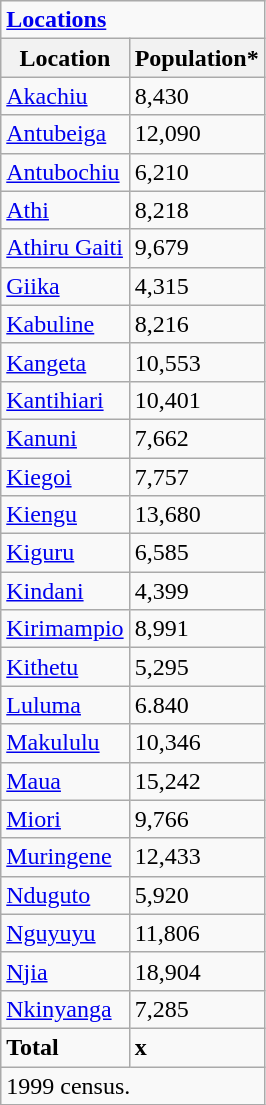<table class="wikitable">
<tr>
<td colspan="2"><strong><a href='#'>Locations</a></strong></td>
</tr>
<tr>
<th>Location</th>
<th>Population*</th>
</tr>
<tr>
<td><a href='#'>Akachiu</a></td>
<td>8,430</td>
</tr>
<tr>
<td><a href='#'>Antubeiga</a></td>
<td>12,090</td>
</tr>
<tr>
<td><a href='#'>Antubochiu</a></td>
<td>6,210</td>
</tr>
<tr>
<td><a href='#'>Athi</a></td>
<td>8,218</td>
</tr>
<tr>
<td><a href='#'>Athiru Gaiti</a></td>
<td>9,679</td>
</tr>
<tr>
<td><a href='#'>Giika</a></td>
<td>4,315</td>
</tr>
<tr>
<td><a href='#'>Kabuline</a></td>
<td>8,216</td>
</tr>
<tr>
<td><a href='#'>Kangeta</a></td>
<td>10,553</td>
</tr>
<tr>
<td><a href='#'>Kantihiari</a></td>
<td>10,401</td>
</tr>
<tr>
<td><a href='#'>Kanuni</a></td>
<td>7,662</td>
</tr>
<tr>
<td><a href='#'>Kiegoi</a></td>
<td>7,757</td>
</tr>
<tr>
<td><a href='#'>Kiengu</a></td>
<td>13,680</td>
</tr>
<tr>
<td><a href='#'>Kiguru</a></td>
<td>6,585</td>
</tr>
<tr>
<td><a href='#'>Kindani</a></td>
<td>4,399</td>
</tr>
<tr>
<td><a href='#'>Kirimampio</a></td>
<td>8,991</td>
</tr>
<tr>
<td><a href='#'>Kithetu</a></td>
<td>5,295</td>
</tr>
<tr>
<td><a href='#'>Luluma</a></td>
<td>6.840</td>
</tr>
<tr>
<td><a href='#'>Makululu</a></td>
<td>10,346</td>
</tr>
<tr>
<td><a href='#'>Maua</a></td>
<td>15,242</td>
</tr>
<tr>
<td><a href='#'>Miori</a></td>
<td>9,766</td>
</tr>
<tr>
<td><a href='#'>Muringene</a></td>
<td>12,433</td>
</tr>
<tr>
<td><a href='#'>Nduguto</a></td>
<td>5,920</td>
</tr>
<tr>
<td><a href='#'>Nguyuyu</a></td>
<td>11,806</td>
</tr>
<tr>
<td><a href='#'>Njia</a></td>
<td>18,904</td>
</tr>
<tr>
<td><a href='#'>Nkinyanga</a></td>
<td>7,285</td>
</tr>
<tr>
<td><strong>Total</strong></td>
<td><strong>x</strong></td>
</tr>
<tr>
<td colspan="2">1999 census.</td>
</tr>
</table>
